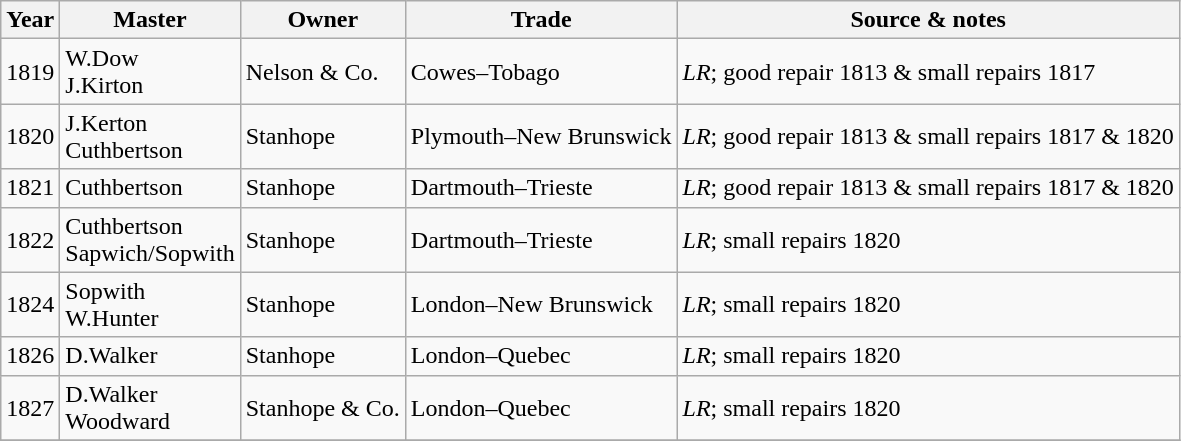<table class=" wikitable">
<tr>
<th>Year</th>
<th>Master</th>
<th>Owner</th>
<th>Trade</th>
<th>Source & notes</th>
</tr>
<tr>
<td>1819</td>
<td>W.Dow<br>J.Kirton</td>
<td>Nelson & Co.</td>
<td>Cowes–Tobago</td>
<td><em>LR</em>; good repair 1813 & small repairs 1817</td>
</tr>
<tr>
<td>1820</td>
<td>J.Kerton<br>Cuthbertson</td>
<td>Stanhope</td>
<td>Plymouth–New Brunswick</td>
<td><em>LR</em>; good repair 1813 & small repairs 1817 & 1820</td>
</tr>
<tr>
<td>1821</td>
<td>Cuthbertson</td>
<td>Stanhope</td>
<td>Dartmouth–Trieste</td>
<td><em>LR</em>; good repair 1813 & small repairs 1817 & 1820</td>
</tr>
<tr>
<td>1822</td>
<td>Cuthbertson<br>Sapwich/Sopwith</td>
<td>Stanhope</td>
<td>Dartmouth–Trieste</td>
<td><em>LR</em>; small repairs 1820</td>
</tr>
<tr>
<td>1824</td>
<td>Sopwith<br>W.Hunter</td>
<td>Stanhope</td>
<td>London–New Brunswick</td>
<td><em>LR</em>; small repairs 1820</td>
</tr>
<tr>
<td>1826</td>
<td>D.Walker</td>
<td>Stanhope</td>
<td>London–Quebec</td>
<td><em>LR</em>; small repairs 1820</td>
</tr>
<tr>
<td>1827</td>
<td>D.Walker<br>Woodward</td>
<td>Stanhope & Co.</td>
<td>London–Quebec</td>
<td><em>LR</em>; small repairs 1820</td>
</tr>
<tr>
</tr>
</table>
